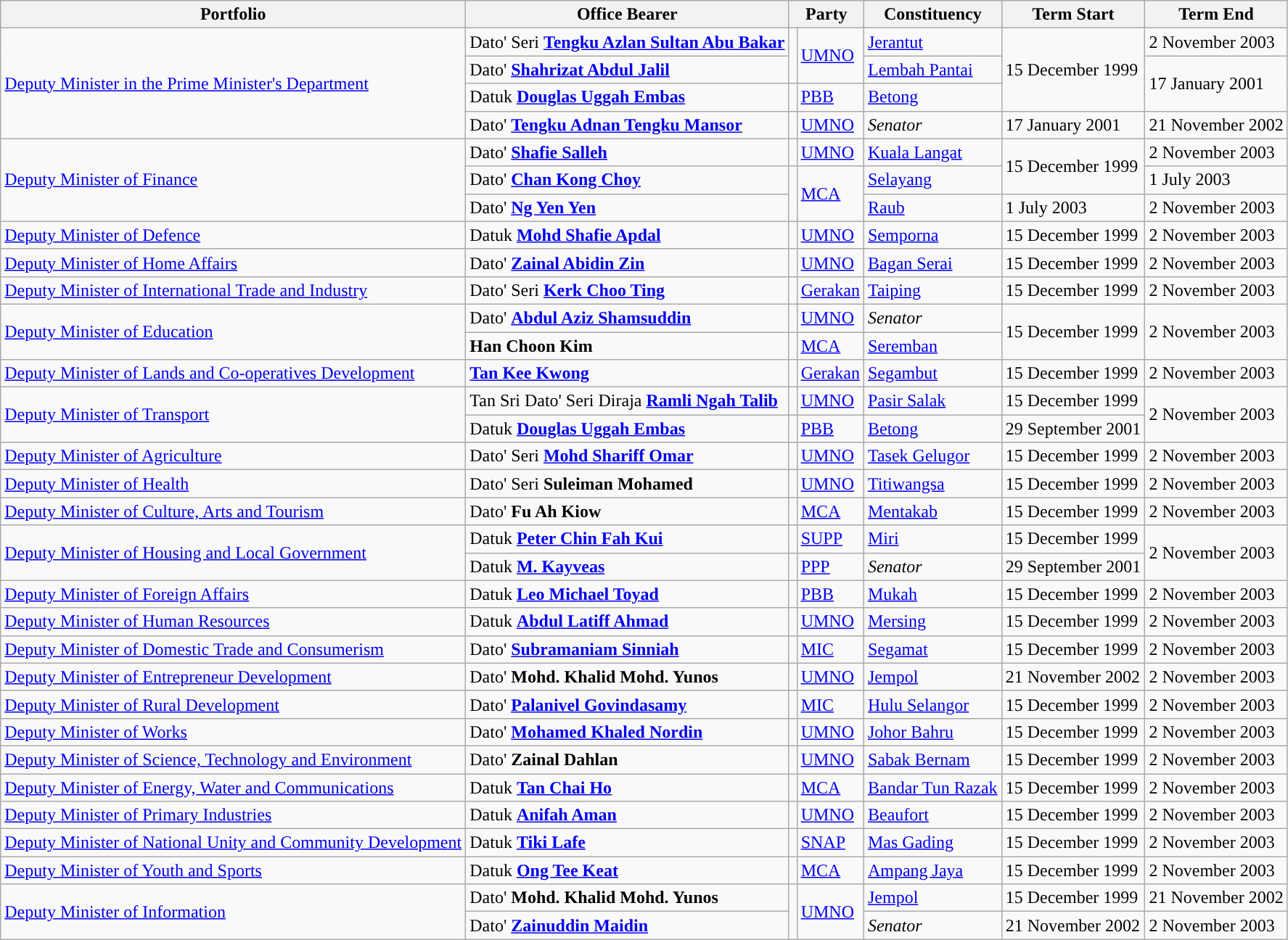<table class="sortable wikitable">
<tr>
<th>Portfolio</th>
<th>Office Bearer</th>
<th colspan=2>Party</th>
<th>Constituency</th>
<th>Term Start</th>
<th>Term End</th>
</tr>
<tr>
<td rowspan="4"><a href='#'>Deputy Minister in the Prime Minister's Department</a></td>
<td>Dato' Seri <strong><a href='#'>Tengku Azlan Sultan Abu Bakar</a></strong> </td>
<td rowspan=2></td>
<td rowspan=2><a href='#'>UMNO</a></td>
<td><a href='#'>Jerantut</a></td>
<td rowspan=3>15 December 1999</td>
<td>2 November 2003</td>
</tr>
<tr>
<td>Dato' <strong><a href='#'>Shahrizat Abdul Jalil</a></strong> </td>
<td><a href='#'>Lembah Pantai</a></td>
<td rowspan=2>17 January 2001</td>
</tr>
<tr>
<td>Datuk <strong><a href='#'>Douglas Uggah Embas</a></strong> </td>
<td rowspan=1></td>
<td><a href='#'>PBB</a></td>
<td><a href='#'>Betong</a></td>
</tr>
<tr>
<td>Dato' <strong><a href='#'>Tengku Adnan Tengku Mansor</a></strong></td>
<td rowspan=1></td>
<td><a href='#'>UMNO</a></td>
<td><em>Senator</em></td>
<td>17 January 2001</td>
<td>21 November 2002</td>
</tr>
<tr>
<td rowspan="3"><a href='#'>Deputy Minister of Finance</a></td>
<td>Dato' <strong><a href='#'>Shafie Salleh</a></strong> </td>
<td rowspan=1></td>
<td><a href='#'>UMNO</a></td>
<td><a href='#'>Kuala Langat</a></td>
<td rowspan=2>15 December 1999</td>
<td>2 November 2003</td>
</tr>
<tr>
<td>Dato' <strong><a href='#'>Chan Kong Choy</a></strong> </td>
<td rowspan=2></td>
<td rowspan=2><a href='#'>MCA</a></td>
<td><a href='#'>Selayang</a></td>
<td>1 July 2003</td>
</tr>
<tr>
<td>Dato' <strong><a href='#'>Ng Yen Yen</a></strong> </td>
<td><a href='#'>Raub</a></td>
<td>1 July 2003</td>
<td>2 November 2003</td>
</tr>
<tr>
<td><a href='#'>Deputy Minister of Defence</a></td>
<td>Datuk <strong><a href='#'>Mohd Shafie Apdal</a></strong> </td>
<td rowspan=1></td>
<td><a href='#'>UMNO</a></td>
<td><a href='#'>Semporna</a></td>
<td>15 December 1999</td>
<td>2 November 2003</td>
</tr>
<tr>
<td><a href='#'>Deputy Minister of Home Affairs</a></td>
<td>Dato' <strong><a href='#'>Zainal Abidin Zin</a></strong> </td>
<td rowspan=1></td>
<td><a href='#'>UMNO</a></td>
<td><a href='#'>Bagan Serai</a></td>
<td>15 December 1999</td>
<td>2 November 2003</td>
</tr>
<tr>
<td><a href='#'>Deputy Minister of International Trade and Industry</a></td>
<td>Dato' Seri <strong><a href='#'>Kerk Choo Ting</a></strong> </td>
<td rowspan=1></td>
<td><a href='#'>Gerakan</a></td>
<td><a href='#'>Taiping</a></td>
<td>15 December 1999</td>
<td>2 November 2003</td>
</tr>
<tr>
<td rowspan="2"><a href='#'>Deputy Minister of Education</a></td>
<td>Dato' <strong><a href='#'>Abdul Aziz Shamsuddin</a></strong> </td>
<td rowspan=1></td>
<td><a href='#'>UMNO</a></td>
<td><em>Senator</em></td>
<td rowspan=2>15 December 1999</td>
<td rowspan=2>2 November 2003</td>
</tr>
<tr>
<td><strong>Han Choon Kim</strong> </td>
<td rowspan=1></td>
<td><a href='#'>MCA</a></td>
<td><a href='#'>Seremban</a></td>
</tr>
<tr>
<td><a href='#'>Deputy Minister of Lands and Co-operatives Development</a></td>
<td><strong><a href='#'>Tan Kee Kwong</a></strong> </td>
<td rowspan=1></td>
<td><a href='#'>Gerakan</a></td>
<td><a href='#'>Segambut</a></td>
<td>15 December 1999</td>
<td>2 November 2003</td>
</tr>
<tr>
<td rowspan=2><a href='#'>Deputy Minister of Transport</a></td>
<td>Tan Sri Dato' Seri Diraja <strong><a href='#'>Ramli Ngah Talib</a></strong> </td>
<td rowspan=1></td>
<td><a href='#'>UMNO</a></td>
<td><a href='#'>Pasir Salak</a></td>
<td>15 December 1999</td>
<td rowspan=2>2 November 2003</td>
</tr>
<tr>
<td>Datuk <strong><a href='#'>Douglas Uggah Embas</a></strong> </td>
<td rowspan=1></td>
<td><a href='#'>PBB</a></td>
<td><a href='#'>Betong</a></td>
<td>29 September 2001</td>
</tr>
<tr>
<td><a href='#'>Deputy Minister of Agriculture</a></td>
<td>Dato' Seri <strong><a href='#'>Mohd Shariff Omar</a></strong> </td>
<td rowspan=1></td>
<td><a href='#'>UMNO</a></td>
<td><a href='#'>Tasek Gelugor</a></td>
<td>15 December 1999</td>
<td>2 November 2003</td>
</tr>
<tr>
<td><a href='#'>Deputy Minister of Health</a></td>
<td>Dato' Seri <strong>Suleiman Mohamed</strong> </td>
<td rowspan=1></td>
<td><a href='#'>UMNO</a></td>
<td><a href='#'>Titiwangsa</a></td>
<td>15 December 1999</td>
<td>2 November 2003</td>
</tr>
<tr>
<td><a href='#'>Deputy Minister of Culture, Arts and Tourism</a></td>
<td>Dato' <strong>Fu Ah Kiow</strong> </td>
<td rowspan=1></td>
<td><a href='#'>MCA</a></td>
<td><a href='#'>Mentakab</a></td>
<td>15 December 1999</td>
<td>2 November 2003</td>
</tr>
<tr>
<td rowspan=2><a href='#'>Deputy Minister of Housing and Local Government</a></td>
<td>Datuk <strong><a href='#'>Peter Chin Fah Kui</a></strong> </td>
<td rowspan=1></td>
<td><a href='#'>SUPP</a></td>
<td><a href='#'>Miri</a></td>
<td>15 December 1999</td>
<td rowspan=2>2 November 2003</td>
</tr>
<tr>
<td>Datuk <strong><a href='#'>M. Kayveas</a></strong></td>
<td rowspan=1></td>
<td><a href='#'>PPP</a></td>
<td><em>Senator</em></td>
<td>29 September 2001</td>
</tr>
<tr>
<td><a href='#'>Deputy Minister of Foreign Affairs</a></td>
<td>Datuk <strong><a href='#'>Leo Michael Toyad</a></strong> </td>
<td rowspan=1></td>
<td><a href='#'>PBB</a></td>
<td><a href='#'>Mukah</a></td>
<td>15 December 1999</td>
<td>2 November 2003</td>
</tr>
<tr>
<td><a href='#'>Deputy Minister of Human Resources</a></td>
<td>Datuk <strong><a href='#'>Abdul Latiff Ahmad</a></strong> </td>
<td rowspan=1></td>
<td><a href='#'>UMNO</a></td>
<td><a href='#'>Mersing</a></td>
<td>15 December 1999</td>
<td>2 November 2003</td>
</tr>
<tr>
<td><a href='#'>Deputy Minister of Domestic Trade and Consumerism</a></td>
<td>Dato' <strong><a href='#'>Subramaniam Sinniah</a></strong> </td>
<td rowspan=1></td>
<td><a href='#'>MIC</a></td>
<td><a href='#'>Segamat</a></td>
<td>15 December 1999</td>
<td>2 November 2003</td>
</tr>
<tr>
<td><a href='#'>Deputy Minister of Entrepreneur Development</a></td>
<td>Dato' <strong>Mohd. Khalid Mohd. Yunos</strong> </td>
<td rowspan=1></td>
<td><a href='#'>UMNO</a></td>
<td><a href='#'>Jempol</a></td>
<td>21 November 2002</td>
<td>2 November 2003</td>
</tr>
<tr>
<td><a href='#'>Deputy Minister of Rural Development</a></td>
<td>Dato' <strong><a href='#'>Palanivel Govindasamy</a></strong> </td>
<td rowspan=1></td>
<td><a href='#'>MIC</a></td>
<td><a href='#'>Hulu Selangor</a></td>
<td>15 December 1999</td>
<td>2 November 2003</td>
</tr>
<tr>
<td><a href='#'>Deputy Minister of Works</a></td>
<td>Dato' <strong><a href='#'>Mohamed Khaled Nordin</a></strong> </td>
<td rowspan=1></td>
<td><a href='#'>UMNO</a></td>
<td><a href='#'>Johor Bahru</a></td>
<td>15 December 1999</td>
<td>2 November 2003</td>
</tr>
<tr>
<td><a href='#'>Deputy Minister of Science, Technology and Environment</a></td>
<td>Dato' <strong>Zainal Dahlan</strong> </td>
<td rowspan=1></td>
<td><a href='#'>UMNO</a></td>
<td><a href='#'>Sabak Bernam</a></td>
<td>15 December 1999</td>
<td>2 November 2003</td>
</tr>
<tr>
<td><a href='#'>Deputy Minister of Energy, Water and Communications</a></td>
<td>Datuk <strong><a href='#'>Tan Chai Ho</a></strong> </td>
<td rowspan=1></td>
<td><a href='#'>MCA</a></td>
<td><a href='#'>Bandar Tun Razak</a></td>
<td>15 December 1999</td>
<td>2 November 2003</td>
</tr>
<tr>
<td><a href='#'>Deputy Minister of Primary Industries</a></td>
<td>Datuk <strong><a href='#'>Anifah Aman</a></strong> </td>
<td rowspan=1></td>
<td><a href='#'>UMNO</a></td>
<td><a href='#'>Beaufort</a></td>
<td>15 December 1999</td>
<td>2 November 2003</td>
</tr>
<tr>
<td><a href='#'>Deputy Minister of National Unity and Community Development</a></td>
<td>Datuk <strong><a href='#'>Tiki Lafe</a></strong> </td>
<td rowspan=1></td>
<td><a href='#'>SNAP</a></td>
<td><a href='#'>Mas Gading</a></td>
<td>15 December 1999</td>
<td>2 November 2003</td>
</tr>
<tr>
<td><a href='#'>Deputy Minister of Youth and Sports</a></td>
<td>Datuk <strong><a href='#'>Ong Tee Keat</a></strong> </td>
<td rowspan=1></td>
<td><a href='#'>MCA</a></td>
<td><a href='#'>Ampang Jaya</a></td>
<td>15 December 1999</td>
<td>2 November 2003</td>
</tr>
<tr>
<td rowspan=2><a href='#'>Deputy Minister of Information</a></td>
<td>Dato' <strong>Mohd. Khalid Mohd. Yunos</strong> </td>
<td rowspan=2></td>
<td rowspan=2><a href='#'>UMNO</a></td>
<td><a href='#'>Jempol</a></td>
<td>15 December 1999</td>
<td>21 November 2002</td>
</tr>
<tr>
<td>Dato' <strong><a href='#'>Zainuddin Maidin</a></strong></td>
<td><em>Senator</em></td>
<td>21 November 2002</td>
<td>2 November 2003</td>
</tr>
</table>
